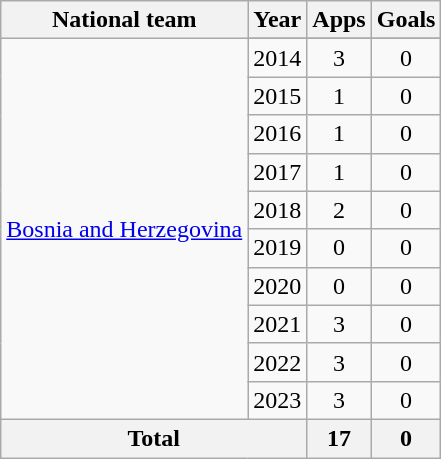<table class="wikitable" style="text-align:center">
<tr>
<th>National team</th>
<th>Year</th>
<th>Apps</th>
<th>Goals</th>
</tr>
<tr>
<td rowspan=11><a href='#'>Bosnia and Herzegovina</a></td>
</tr>
<tr>
<td>2014</td>
<td>3</td>
<td>0</td>
</tr>
<tr>
<td>2015</td>
<td>1</td>
<td>0</td>
</tr>
<tr>
<td>2016</td>
<td>1</td>
<td>0</td>
</tr>
<tr>
<td>2017</td>
<td>1</td>
<td>0</td>
</tr>
<tr>
<td>2018</td>
<td>2</td>
<td>0</td>
</tr>
<tr>
<td>2019</td>
<td>0</td>
<td>0</td>
</tr>
<tr>
<td>2020</td>
<td>0</td>
<td>0</td>
</tr>
<tr>
<td>2021</td>
<td>3</td>
<td>0</td>
</tr>
<tr>
<td>2022</td>
<td>3</td>
<td>0</td>
</tr>
<tr>
<td>2023</td>
<td>3</td>
<td>0</td>
</tr>
<tr>
<th colspan=2>Total</th>
<th>17</th>
<th>0</th>
</tr>
</table>
